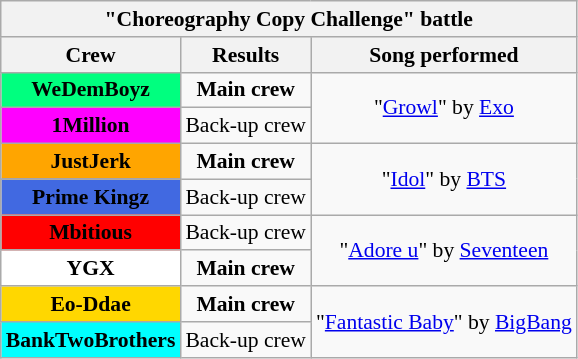<table class="wikitable mw-collapsible mw-collapsed"  style="text-align:center; font-size:90%">
<tr>
<th colspan="3">"Choreography Copy Challenge" battle</th>
</tr>
<tr style="background:#f2f2f2;">
<th scope="col">Crew</th>
<th scope="col">Results</th>
<th scope="col">Song performed</th>
</tr>
<tr>
<td style="background:springgreen"><strong>WeDemBoyz</strong></td>
<td><strong>Main crew</strong></td>
<td rowspan="2">"<a href='#'>Growl</a>" by <a href='#'>Exo</a></td>
</tr>
<tr>
<td style="background:magenta"><strong>1Million</strong></td>
<td>Back-up crew</td>
</tr>
<tr>
<td style="background:orange"><strong>JustJerk</strong></td>
<td><strong>Main crew</strong></td>
<td rowspan="2">"<a href='#'>Idol</a>" by <a href='#'>BTS</a></td>
</tr>
<tr>
<td style="background:royalblue"><strong>Prime Kingz</strong></td>
<td>Back-up crew</td>
</tr>
<tr>
<td style="background:red"><strong>Mbitious</strong></td>
<td>Back-up crew</td>
<td rowspan="2">"<a href='#'>Adore u</a>" by <a href='#'>Seventeen</a></td>
</tr>
<tr>
<td style="background:white"><strong>YGX</strong></td>
<td><strong>Main crew</strong></td>
</tr>
<tr>
<td style="background:gold"><strong>Eo-Ddae</strong></td>
<td><strong>Main crew</strong></td>
<td rowspan="2">"<a href='#'>Fantastic Baby</a>" by <a href='#'>BigBang</a></td>
</tr>
<tr>
<td style="background:aqua"><strong>BankTwoBrothers</strong></td>
<td>Back-up crew</td>
</tr>
</table>
